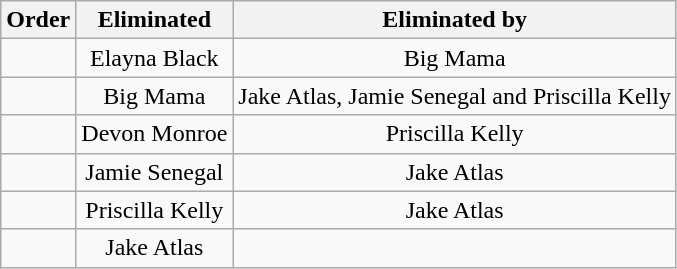<table class="wikitable sortable" style="text-align:center;">
<tr>
<th>Order</th>
<th>Eliminated</th>
<th>Eliminated by</th>
</tr>
<tr>
<td></td>
<td>Elayna Black</td>
<td>Big Mama</td>
</tr>
<tr>
<td></td>
<td>Big Mama</td>
<td>Jake Atlas, Jamie Senegal and Priscilla Kelly</td>
</tr>
<tr>
<td></td>
<td>Devon Monroe</td>
<td>Priscilla Kelly</td>
</tr>
<tr>
<td></td>
<td>Jamie Senegal</td>
<td>Jake Atlas</td>
</tr>
<tr>
<td></td>
<td>Priscilla Kelly</td>
<td>Jake Atlas</td>
</tr>
<tr>
<td></td>
<td>Jake Atlas</td>
<td></td>
</tr>
</table>
